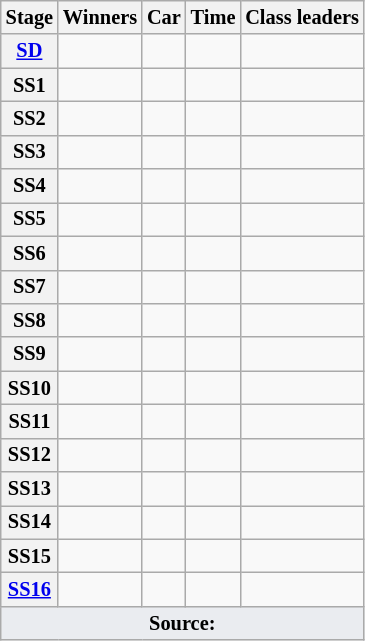<table class="wikitable" style="font-size:85%">
<tr>
<th>Stage</th>
<th>Winners</th>
<th>Car</th>
<th>Time</th>
<th>Class leaders</th>
</tr>
<tr>
<th><a href='#'>SD</a></th>
<td></td>
<td></td>
<td align="center"></td>
<td></td>
</tr>
<tr>
<th>SS1</th>
<td></td>
<td></td>
<td align="center"></td>
<td></td>
</tr>
<tr>
<th>SS2</th>
<td></td>
<td></td>
<td align="center"></td>
<td></td>
</tr>
<tr>
<th>SS3</th>
<td></td>
<td></td>
<td align="center"></td>
<td></td>
</tr>
<tr>
<th>SS4</th>
<td></td>
<td></td>
<td align="center"></td>
<td></td>
</tr>
<tr>
<th>SS5</th>
<td></td>
<td></td>
<td align="center"></td>
<td></td>
</tr>
<tr>
<th>SS6</th>
<td></td>
<td></td>
<td align="center"></td>
<td></td>
</tr>
<tr>
<th>SS7</th>
<td></td>
<td></td>
<td align="center"></td>
<td></td>
</tr>
<tr>
<th>SS8</th>
<td></td>
<td></td>
<td align="center"></td>
<td></td>
</tr>
<tr>
<th>SS9</th>
<td></td>
<td></td>
<td align="center"></td>
<td></td>
</tr>
<tr>
<th>SS10</th>
<td></td>
<td></td>
<td align="center"></td>
<td></td>
</tr>
<tr>
<th>SS11</th>
<td></td>
<td></td>
<td align="center"></td>
<td></td>
</tr>
<tr>
<th>SS12</th>
<td></td>
<td></td>
<td align="center"></td>
<td></td>
</tr>
<tr>
<th>SS13</th>
<td></td>
<td></td>
<td align="center"></td>
<td></td>
</tr>
<tr>
<th>SS14</th>
<td></td>
<td></td>
<td align="center"></td>
<td></td>
</tr>
<tr>
<th>SS15</th>
<td></td>
<td></td>
<td align="center"></td>
<td></td>
</tr>
<tr>
<th><a href='#'>SS16</a></th>
<td></td>
<td></td>
<td align="center"></td>
<td></td>
</tr>
<tr>
<td style="background-color:#EAECF0; text-align:center" colspan="5"><strong>Source:</strong></td>
</tr>
</table>
